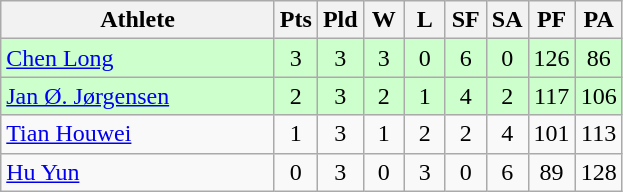<table class=wikitable style="text-align:center">
<tr>
<th width=175>Athlete</th>
<th width=20>Pts</th>
<th width=20>Pld</th>
<th width=20>W</th>
<th width=20>L</th>
<th width=20>SF</th>
<th width=20>SA</th>
<th width=20>PF</th>
<th width=20>PA</th>
</tr>
<tr bgcolor=ccffcc>
<td style="text-align:left"> <a href='#'>Chen Long</a></td>
<td>3</td>
<td>3</td>
<td>3</td>
<td>0</td>
<td>6</td>
<td>0</td>
<td>126</td>
<td>86</td>
</tr>
<tr bgcolor=ccffcc>
<td style="text-align:left"> <a href='#'>Jan Ø. Jørgensen</a></td>
<td>2</td>
<td>3</td>
<td>2</td>
<td>1</td>
<td>4</td>
<td>2</td>
<td>117</td>
<td>106</td>
</tr>
<tr bgcolor=>
<td style="text-align:left"> <a href='#'>Tian Houwei</a></td>
<td>1</td>
<td>3</td>
<td>1</td>
<td>2</td>
<td>2</td>
<td>4</td>
<td>101</td>
<td>113</td>
</tr>
<tr bgcolor=>
<td style="text-align:left"> <a href='#'>Hu Yun</a></td>
<td>0</td>
<td>3</td>
<td>0</td>
<td>3</td>
<td>0</td>
<td>6</td>
<td>89</td>
<td>128</td>
</tr>
</table>
